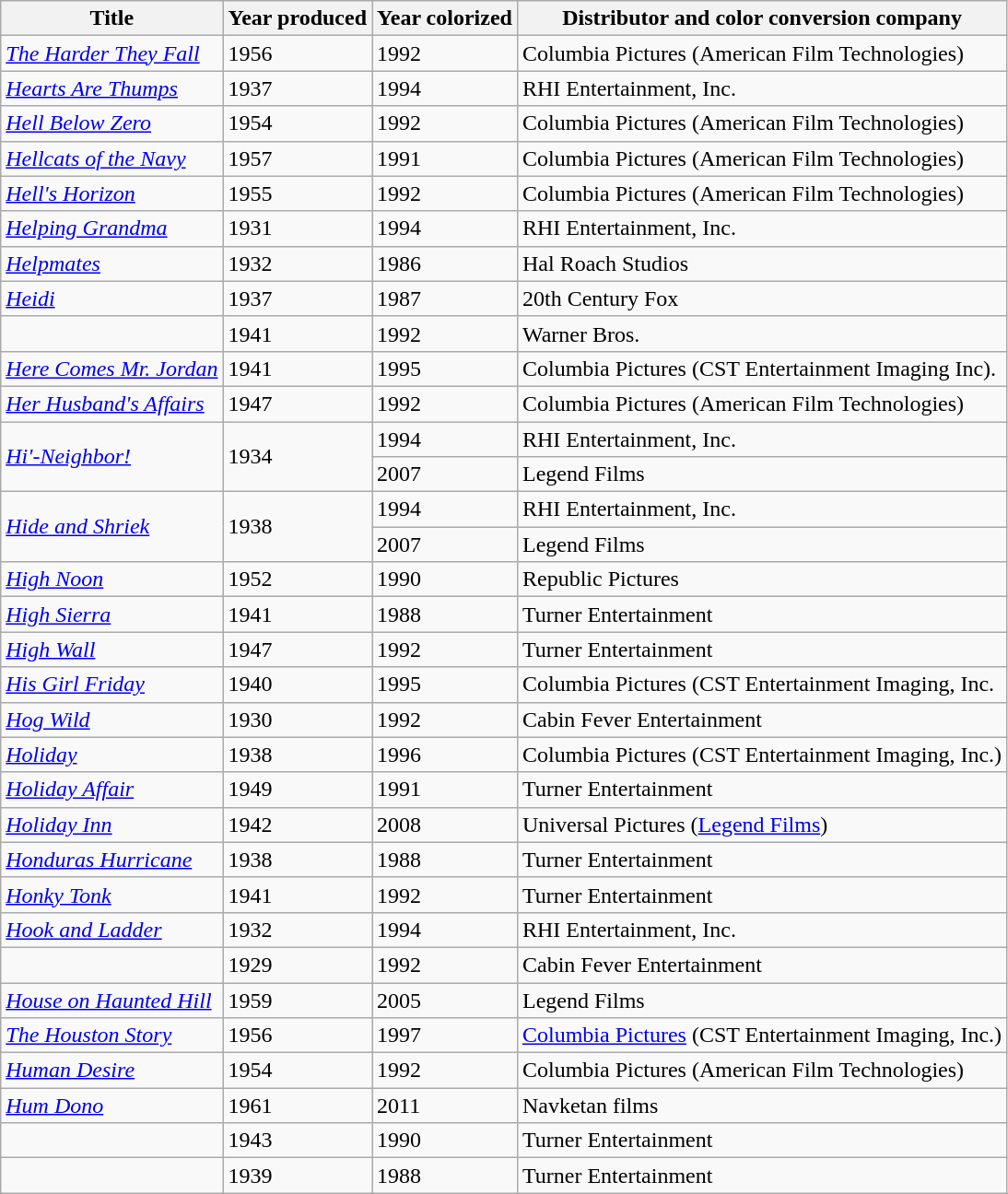<table class="wikitable sortable">
<tr>
<th>Title</th>
<th>Year produced</th>
<th>Year colorized</th>
<th>Distributor and color conversion company</th>
</tr>
<tr>
<td><em><a href='#'>The Harder They Fall</a></em></td>
<td>1956</td>
<td>1992</td>
<td>Columbia Pictures (American Film Technologies)</td>
</tr>
<tr>
<td><em><a href='#'>Hearts Are Thumps</a></em></td>
<td>1937</td>
<td>1994</td>
<td>RHI Entertainment, Inc.</td>
</tr>
<tr>
<td><em><a href='#'>Hell Below Zero</a></em></td>
<td>1954</td>
<td>1992</td>
<td>Columbia Pictures (American Film Technologies)</td>
</tr>
<tr>
<td><em><a href='#'>Hellcats of the Navy</a></em></td>
<td>1957</td>
<td>1991</td>
<td>Columbia Pictures (American Film Technologies)</td>
</tr>
<tr>
<td><em><a href='#'>Hell's Horizon</a></em></td>
<td>1955</td>
<td>1992</td>
<td>Columbia Pictures (American Film Technologies)</td>
</tr>
<tr>
<td><em><a href='#'>Helping Grandma</a></em></td>
<td>1931</td>
<td>1994</td>
<td>RHI Entertainment, Inc.</td>
</tr>
<tr>
<td><em><a href='#'>Helpmates</a></em></td>
<td>1932</td>
<td>1986</td>
<td>Hal Roach Studios</td>
</tr>
<tr>
<td><em><a href='#'>Heidi</a></em></td>
<td>1937</td>
<td>1987</td>
<td>20th Century Fox</td>
</tr>
<tr>
<td><em></em></td>
<td>1941</td>
<td>1992</td>
<td>Warner Bros.</td>
</tr>
<tr>
<td><em><a href='#'>Here Comes Mr. Jordan</a></em></td>
<td>1941</td>
<td>1995</td>
<td>Columbia Pictures (CST Entertainment Imaging Inc).</td>
</tr>
<tr>
<td><em><a href='#'>Her Husband's Affairs</a></em></td>
<td>1947</td>
<td>1992</td>
<td>Columbia Pictures (American Film Technologies)</td>
</tr>
<tr>
<td rowspan="2"><em><a href='#'>Hi'-Neighbor!</a></em></td>
<td rowspan="2">1934</td>
<td>1994</td>
<td>RHI Entertainment, Inc.</td>
</tr>
<tr>
<td>2007</td>
<td>Legend Films</td>
</tr>
<tr>
<td rowspan="2"><em><a href='#'>Hide and Shriek</a></em></td>
<td rowspan="2">1938</td>
<td>1994</td>
<td>RHI Entertainment, Inc.</td>
</tr>
<tr>
<td>2007</td>
<td>Legend Films</td>
</tr>
<tr>
<td><em><a href='#'>High Noon</a></em></td>
<td>1952</td>
<td>1990</td>
<td>Republic Pictures</td>
</tr>
<tr>
<td><em><a href='#'>High Sierra</a></em></td>
<td>1941</td>
<td>1988</td>
<td>Turner Entertainment</td>
</tr>
<tr>
<td><em><a href='#'>High Wall</a></em></td>
<td>1947</td>
<td>1992</td>
<td>Turner Entertainment</td>
</tr>
<tr>
<td><em><a href='#'>His Girl Friday</a></em></td>
<td>1940</td>
<td>1995</td>
<td>Columbia Pictures (CST Entertainment Imaging, Inc.</td>
</tr>
<tr>
<td><em><a href='#'>Hog Wild</a></em></td>
<td>1930</td>
<td>1992</td>
<td>Cabin Fever Entertainment</td>
</tr>
<tr>
<td><em><a href='#'>Holiday</a></em></td>
<td>1938</td>
<td>1996</td>
<td>Columbia Pictures (CST Entertainment Imaging, Inc.)</td>
</tr>
<tr>
<td><em><a href='#'>Holiday Affair</a></em></td>
<td>1949</td>
<td>1991</td>
<td>Turner Entertainment</td>
</tr>
<tr>
<td><em><a href='#'>Holiday Inn</a></em></td>
<td>1942</td>
<td>2008</td>
<td>Universal Pictures (<a href='#'>Legend Films</a>)</td>
</tr>
<tr>
<td><em><a href='#'>Honduras Hurricane</a></em></td>
<td>1938</td>
<td>1988</td>
<td>Turner Entertainment</td>
</tr>
<tr>
<td><em><a href='#'>Honky Tonk</a></em></td>
<td>1941</td>
<td>1992</td>
<td>Turner Entertainment</td>
</tr>
<tr>
<td><em><a href='#'>Hook and Ladder</a></em></td>
<td>1932</td>
<td>1994</td>
<td>RHI Entertainment, Inc.</td>
</tr>
<tr>
<td><em></em></td>
<td>1929</td>
<td>1992</td>
<td>Cabin Fever Entertainment</td>
</tr>
<tr>
<td><em><a href='#'>House on Haunted Hill</a></em></td>
<td>1959</td>
<td>2005</td>
<td>Legend Films</td>
</tr>
<tr>
<td><em><a href='#'>The Houston Story</a></em></td>
<td>1956</td>
<td>1997</td>
<td><a href='#'>Columbia Pictures</a> (CST Entertainment Imaging, Inc.)</td>
</tr>
<tr>
<td><em><a href='#'>Human Desire</a></em></td>
<td>1954</td>
<td>1992</td>
<td>Columbia Pictures (American Film Technologies)</td>
</tr>
<tr>
<td><em><a href='#'>Hum Dono</a></em></td>
<td>1961</td>
<td>2011</td>
<td>Navketan films</td>
</tr>
<tr>
<td><em></em></td>
<td>1943</td>
<td>1990</td>
<td>Turner Entertainment</td>
</tr>
<tr>
<td><em></em></td>
<td>1939</td>
<td>1988</td>
<td>Turner Entertainment</td>
</tr>
</table>
